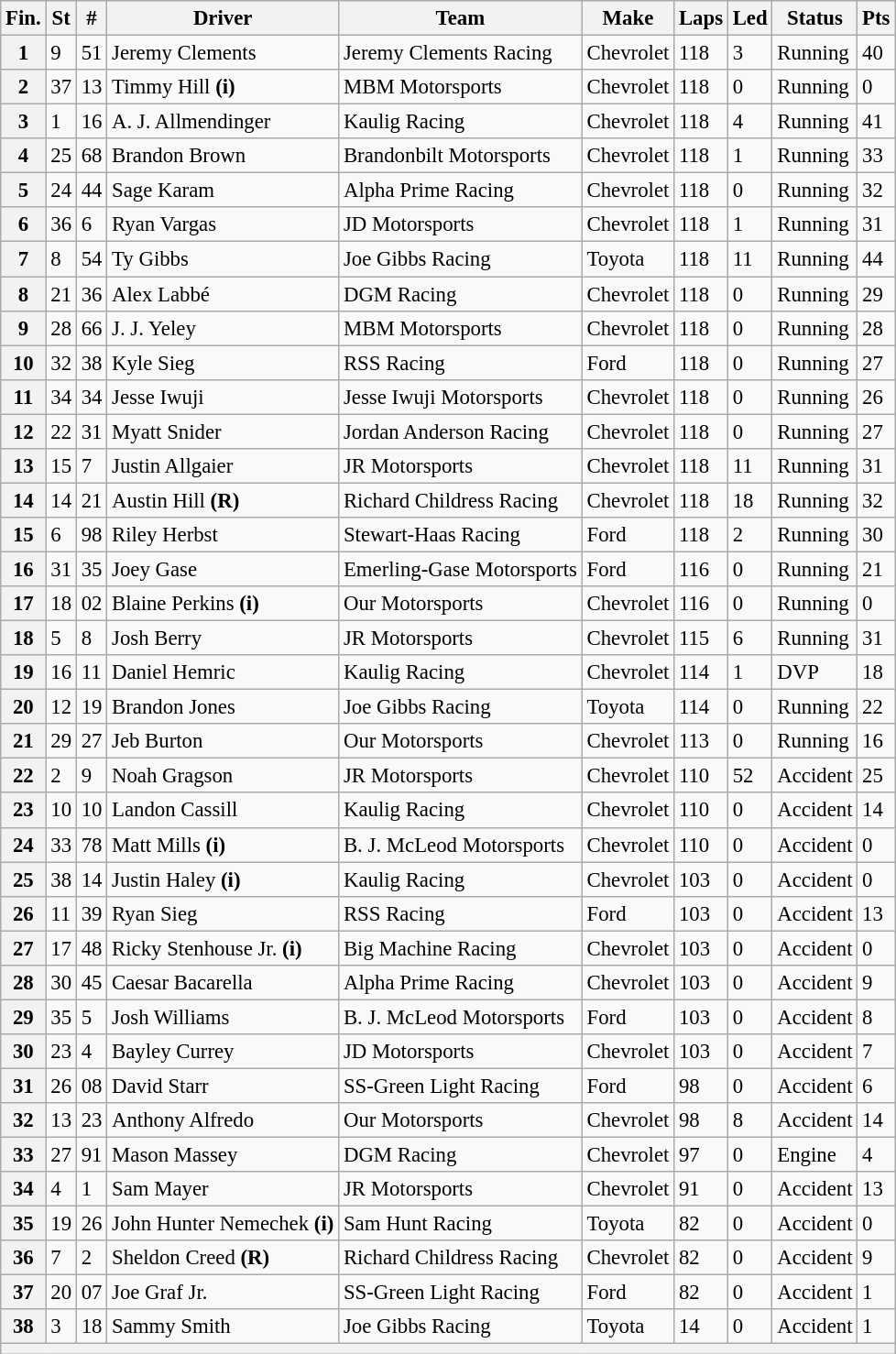<table class="wikitable" style="font-size:95%">
<tr>
<th>Fin.</th>
<th>St</th>
<th>#</th>
<th>Driver</th>
<th>Team</th>
<th>Make</th>
<th>Laps</th>
<th>Led</th>
<th>Status</th>
<th>Pts</th>
</tr>
<tr>
<th>1</th>
<td>9</td>
<td>51</td>
<td>Jeremy Clements</td>
<td>Jeremy Clements Racing</td>
<td>Chevrolet</td>
<td>118</td>
<td>3</td>
<td>Running</td>
<td>40</td>
</tr>
<tr>
<th>2</th>
<td>37</td>
<td>13</td>
<td>Timmy Hill <strong>(i)</strong></td>
<td>MBM Motorsports</td>
<td>Chevrolet</td>
<td>118</td>
<td>0</td>
<td>Running</td>
<td>0</td>
</tr>
<tr>
<th>3</th>
<td>1</td>
<td>16</td>
<td>A. J. Allmendinger</td>
<td>Kaulig Racing</td>
<td>Chevrolet</td>
<td>118</td>
<td>4</td>
<td>Running</td>
<td>41</td>
</tr>
<tr>
<th>4</th>
<td>25</td>
<td>68</td>
<td>Brandon Brown</td>
<td>Brandonbilt Motorsports</td>
<td>Chevrolet</td>
<td>118</td>
<td>1</td>
<td>Running</td>
<td>33</td>
</tr>
<tr>
<th>5</th>
<td>24</td>
<td>44</td>
<td>Sage Karam</td>
<td>Alpha Prime Racing</td>
<td>Chevrolet</td>
<td>118</td>
<td>0</td>
<td>Running</td>
<td>32</td>
</tr>
<tr>
<th>6</th>
<td>36</td>
<td>6</td>
<td>Ryan Vargas</td>
<td>JD Motorsports</td>
<td>Chevrolet</td>
<td>118</td>
<td>1</td>
<td>Running</td>
<td>31</td>
</tr>
<tr>
<th>7</th>
<td>8</td>
<td>54</td>
<td>Ty Gibbs</td>
<td>Joe Gibbs Racing</td>
<td>Toyota</td>
<td>118</td>
<td>11</td>
<td>Running</td>
<td>44</td>
</tr>
<tr>
<th>8</th>
<td>21</td>
<td>36</td>
<td>Alex Labbé</td>
<td>DGM Racing</td>
<td>Chevrolet</td>
<td>118</td>
<td>0</td>
<td>Running</td>
<td>29</td>
</tr>
<tr>
<th>9</th>
<td>28</td>
<td>66</td>
<td>J. J. Yeley</td>
<td>MBM Motorsports</td>
<td>Chevrolet</td>
<td>118</td>
<td>0</td>
<td>Running</td>
<td>28</td>
</tr>
<tr>
<th>10</th>
<td>32</td>
<td>38</td>
<td>Kyle Sieg</td>
<td>RSS Racing</td>
<td>Ford</td>
<td>118</td>
<td>0</td>
<td>Running</td>
<td>27</td>
</tr>
<tr>
<th>11</th>
<td>34</td>
<td>34</td>
<td>Jesse Iwuji</td>
<td>Jesse Iwuji Motorsports</td>
<td>Chevrolet</td>
<td>118</td>
<td>0</td>
<td>Running</td>
<td>26</td>
</tr>
<tr>
<th>12</th>
<td>22</td>
<td>31</td>
<td>Myatt Snider</td>
<td>Jordan Anderson Racing</td>
<td>Chevrolet</td>
<td>118</td>
<td>0</td>
<td>Running</td>
<td>27</td>
</tr>
<tr>
<th>13</th>
<td>15</td>
<td>7</td>
<td>Justin Allgaier</td>
<td>JR Motorsports</td>
<td>Chevrolet</td>
<td>118</td>
<td>11</td>
<td>Running</td>
<td>31</td>
</tr>
<tr>
<th>14</th>
<td>14</td>
<td>21</td>
<td>Austin Hill <strong>(R)</strong></td>
<td>Richard Childress Racing</td>
<td>Chevrolet</td>
<td>118</td>
<td>18</td>
<td>Running</td>
<td>32</td>
</tr>
<tr>
<th>15</th>
<td>6</td>
<td>98</td>
<td>Riley Herbst</td>
<td>Stewart-Haas Racing</td>
<td>Ford</td>
<td>118</td>
<td>2</td>
<td>Running</td>
<td>30</td>
</tr>
<tr>
<th>16</th>
<td>31</td>
<td>35</td>
<td>Joey Gase</td>
<td>Emerling-Gase Motorsports</td>
<td>Ford</td>
<td>116</td>
<td>0</td>
<td>Running</td>
<td>21</td>
</tr>
<tr>
<th>17</th>
<td>18</td>
<td>02</td>
<td>Blaine Perkins <strong>(i)</strong></td>
<td>Our Motorsports</td>
<td>Chevrolet</td>
<td>116</td>
<td>0</td>
<td>Running</td>
<td>0</td>
</tr>
<tr>
<th>18</th>
<td>5</td>
<td>8</td>
<td>Josh Berry</td>
<td>JR Motorsports</td>
<td>Chevrolet</td>
<td>115</td>
<td>6</td>
<td>Running</td>
<td>31</td>
</tr>
<tr>
<th>19</th>
<td>16</td>
<td>11</td>
<td>Daniel Hemric</td>
<td>Kaulig Racing</td>
<td>Chevrolet</td>
<td>114</td>
<td>1</td>
<td>DVP</td>
<td>18</td>
</tr>
<tr>
<th>20</th>
<td>12</td>
<td>19</td>
<td>Brandon Jones</td>
<td>Joe Gibbs Racing</td>
<td>Toyota</td>
<td>114</td>
<td>0</td>
<td>Running</td>
<td>22</td>
</tr>
<tr>
<th>21</th>
<td>29</td>
<td>27</td>
<td>Jeb Burton</td>
<td>Our Motorsports</td>
<td>Chevrolet</td>
<td>113</td>
<td>0</td>
<td>Running</td>
<td>16</td>
</tr>
<tr>
<th>22</th>
<td>2</td>
<td>9</td>
<td>Noah Gragson</td>
<td>JR Motorsports</td>
<td>Chevrolet</td>
<td>110</td>
<td>52</td>
<td>Accident</td>
<td>25</td>
</tr>
<tr>
<th>23</th>
<td>10</td>
<td>10</td>
<td>Landon Cassill</td>
<td>Kaulig Racing</td>
<td>Chevrolet</td>
<td>110</td>
<td>0</td>
<td>Accident</td>
<td>14</td>
</tr>
<tr>
<th>24</th>
<td>33</td>
<td>78</td>
<td>Matt Mills <strong>(i)</strong></td>
<td>B. J. McLeod Motorsports</td>
<td>Chevrolet</td>
<td>110</td>
<td>0</td>
<td>Accident</td>
<td>0</td>
</tr>
<tr>
<th>25</th>
<td>38</td>
<td>14</td>
<td>Justin Haley <strong>(i)</strong></td>
<td>Kaulig Racing</td>
<td>Chevrolet</td>
<td>103</td>
<td>0</td>
<td>Accident</td>
<td>0</td>
</tr>
<tr>
<th>26</th>
<td>11</td>
<td>39</td>
<td>Ryan Sieg</td>
<td>RSS Racing</td>
<td>Ford</td>
<td>103</td>
<td>0</td>
<td>Accident</td>
<td>13</td>
</tr>
<tr>
<th>27</th>
<td>17</td>
<td>48</td>
<td>Ricky Stenhouse Jr. <strong>(i)</strong></td>
<td>Big Machine Racing</td>
<td>Chevrolet</td>
<td>103</td>
<td>0</td>
<td>Accident</td>
<td>0</td>
</tr>
<tr>
<th>28</th>
<td>30</td>
<td>45</td>
<td>Caesar Bacarella</td>
<td>Alpha Prime Racing</td>
<td>Chevrolet</td>
<td>103</td>
<td>0</td>
<td>Accident</td>
<td>9</td>
</tr>
<tr>
<th>29</th>
<td>35</td>
<td>5</td>
<td>Josh Williams</td>
<td>B. J. McLeod Motorsports</td>
<td>Ford</td>
<td>103</td>
<td>0</td>
<td>Accident</td>
<td>8</td>
</tr>
<tr>
<th>30</th>
<td>23</td>
<td>4</td>
<td>Bayley Currey</td>
<td>JD Motorsports</td>
<td>Chevrolet</td>
<td>103</td>
<td>0</td>
<td>Accident</td>
<td>7</td>
</tr>
<tr>
<th>31</th>
<td>26</td>
<td>08</td>
<td>David Starr</td>
<td>SS-Green Light Racing</td>
<td>Ford</td>
<td>98</td>
<td>0</td>
<td>Accident</td>
<td>6</td>
</tr>
<tr>
<th>32</th>
<td>13</td>
<td>23</td>
<td>Anthony Alfredo</td>
<td>Our Motorsports</td>
<td>Chevrolet</td>
<td>98</td>
<td>8</td>
<td>Accident</td>
<td>14</td>
</tr>
<tr>
<th>33</th>
<td>27</td>
<td>91</td>
<td>Mason Massey</td>
<td>DGM Racing</td>
<td>Chevrolet</td>
<td>97</td>
<td>0</td>
<td>Engine</td>
<td>4</td>
</tr>
<tr>
<th>34</th>
<td>4</td>
<td>1</td>
<td>Sam Mayer</td>
<td>JR Motorsports</td>
<td>Chevrolet</td>
<td>91</td>
<td>0</td>
<td>Accident</td>
<td>13</td>
</tr>
<tr>
<th>35</th>
<td>19</td>
<td>26</td>
<td>John Hunter Nemechek <strong>(i)</strong></td>
<td>Sam Hunt Racing</td>
<td>Toyota</td>
<td>82</td>
<td>0</td>
<td>Accident</td>
<td>0</td>
</tr>
<tr>
<th>36</th>
<td>7</td>
<td>2</td>
<td>Sheldon Creed <strong>(R)</strong></td>
<td>Richard Childress Racing</td>
<td>Chevrolet</td>
<td>82</td>
<td>0</td>
<td>Accident</td>
<td>9</td>
</tr>
<tr>
<th>37</th>
<td>20</td>
<td>07</td>
<td>Joe Graf Jr.</td>
<td>SS-Green Light Racing</td>
<td>Ford</td>
<td>82</td>
<td>0</td>
<td>Accident</td>
<td>1</td>
</tr>
<tr>
<th>38</th>
<td>3</td>
<td>18</td>
<td>Sammy Smith</td>
<td>Joe Gibbs Racing</td>
<td>Toyota</td>
<td>14</td>
<td>0</td>
<td>Accident</td>
<td>1</td>
</tr>
<tr>
<th colspan="10"></th>
</tr>
</table>
